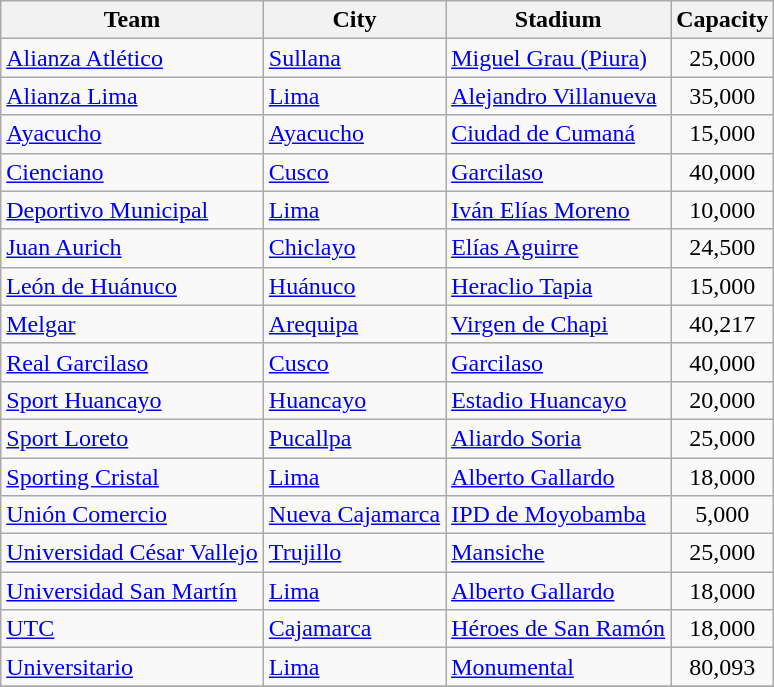<table class="wikitable sortable">
<tr>
<th>Team</th>
<th>City</th>
<th>Stadium</th>
<th>Capacity</th>
</tr>
<tr>
<td><a href='#'>Alianza Atlético</a></td>
<td><a href='#'>Sullana</a></td>
<td><a href='#'>Miguel Grau (Piura)</a></td>
<td align="center">25,000</td>
</tr>
<tr>
<td><a href='#'>Alianza Lima</a></td>
<td><a href='#'>Lima</a></td>
<td><a href='#'>Alejandro Villanueva</a></td>
<td align="center">35,000</td>
</tr>
<tr>
<td><a href='#'>Ayacucho</a></td>
<td><a href='#'>Ayacucho</a></td>
<td><a href='#'>Ciudad de Cumaná</a></td>
<td align="center">15,000</td>
</tr>
<tr>
<td><a href='#'>Cienciano</a></td>
<td><a href='#'>Cusco</a></td>
<td><a href='#'>Garcilaso</a></td>
<td align="center">40,000</td>
</tr>
<tr>
<td><a href='#'>Deportivo Municipal</a></td>
<td><a href='#'>Lima</a></td>
<td><a href='#'>Iván Elías Moreno</a></td>
<td align="center">10,000</td>
</tr>
<tr>
<td><a href='#'>Juan Aurich</a></td>
<td><a href='#'>Chiclayo</a></td>
<td><a href='#'>Elías Aguirre</a></td>
<td align="center">24,500</td>
</tr>
<tr>
<td><a href='#'>León de Huánuco</a></td>
<td><a href='#'>Huánuco</a></td>
<td><a href='#'>Heraclio Tapia</a></td>
<td align="center">15,000</td>
</tr>
<tr>
<td><a href='#'>Melgar</a></td>
<td><a href='#'>Arequipa</a></td>
<td><a href='#'>Virgen de Chapi</a></td>
<td align="center">40,217</td>
</tr>
<tr>
<td><a href='#'>Real Garcilaso</a></td>
<td><a href='#'>Cusco</a></td>
<td><a href='#'>Garcilaso</a></td>
<td align="center">40,000</td>
</tr>
<tr>
<td><a href='#'>Sport Huancayo</a></td>
<td><a href='#'>Huancayo</a></td>
<td><a href='#'>Estadio Huancayo</a></td>
<td align="center">20,000</td>
</tr>
<tr>
<td><a href='#'>Sport Loreto</a></td>
<td><a href='#'>Pucallpa</a></td>
<td><a href='#'>Aliardo Soria</a></td>
<td align="center">25,000</td>
</tr>
<tr>
<td><a href='#'>Sporting Cristal</a></td>
<td><a href='#'>Lima</a></td>
<td><a href='#'>Alberto Gallardo</a></td>
<td align="center">18,000</td>
</tr>
<tr>
<td><a href='#'>Unión Comercio</a></td>
<td><a href='#'>Nueva Cajamarca</a></td>
<td><a href='#'>IPD de Moyobamba</a></td>
<td align="center">5,000</td>
</tr>
<tr>
<td><a href='#'>Universidad César Vallejo</a></td>
<td><a href='#'>Trujillo</a></td>
<td><a href='#'>Mansiche</a></td>
<td align="center">25,000</td>
</tr>
<tr>
<td><a href='#'>Universidad San Martín</a></td>
<td><a href='#'>Lima</a></td>
<td><a href='#'>Alberto Gallardo</a></td>
<td align="center">18,000</td>
</tr>
<tr>
<td><a href='#'>UTC</a></td>
<td><a href='#'>Cajamarca</a></td>
<td><a href='#'>Héroes de San Ramón</a></td>
<td align="center">18,000</td>
</tr>
<tr>
<td><a href='#'>Universitario</a></td>
<td><a href='#'>Lima</a></td>
<td><a href='#'>Monumental</a></td>
<td align="center">80,093</td>
</tr>
<tr>
</tr>
</table>
